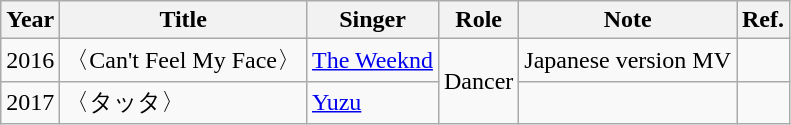<table class="wikitable sortable">
<tr>
<th>Year</th>
<th>Title</th>
<th>Singer</th>
<th>Role</th>
<th>Note</th>
<th class="unsortable">Ref.</th>
</tr>
<tr>
<td>2016</td>
<td>〈Can't Feel My Face〉</td>
<td><a href='#'>The Weeknd</a></td>
<td rowspan="2">Dancer</td>
<td>Japanese version MV</td>
<td style="text-align:center;"></td>
</tr>
<tr>
<td>2017</td>
<td>〈タッタ〉</td>
<td><a href='#'>Yuzu</a></td>
<td></td>
<td style="text-align:center;"></td>
</tr>
</table>
